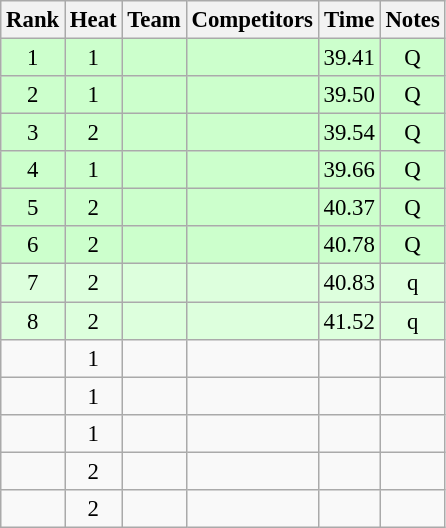<table class="wikitable sortable" style="text-align:center; font-size:95%">
<tr>
<th>Rank</th>
<th>Heat</th>
<th>Team</th>
<th>Competitors</th>
<th>Time</th>
<th>Notes</th>
</tr>
<tr bgcolor=ccffcc>
<td>1</td>
<td>1</td>
<td align=left></td>
<td align=left></td>
<td>39.41</td>
<td>Q</td>
</tr>
<tr bgcolor=ccffcc>
<td>2</td>
<td>1</td>
<td align=left></td>
<td align=left></td>
<td>39.50</td>
<td>Q</td>
</tr>
<tr bgcolor=ccffcc>
<td>3</td>
<td>2</td>
<td align=left></td>
<td align=left></td>
<td>39.54</td>
<td>Q</td>
</tr>
<tr bgcolor=ccffcc>
<td>4</td>
<td>1</td>
<td align=left></td>
<td align=left></td>
<td>39.66</td>
<td>Q</td>
</tr>
<tr bgcolor=ccffcc>
<td>5</td>
<td>2</td>
<td align=left></td>
<td align=left></td>
<td>40.37</td>
<td>Q</td>
</tr>
<tr bgcolor=ccffcc>
<td>6</td>
<td>2</td>
<td align=left></td>
<td align=left></td>
<td>40.78</td>
<td>Q</td>
</tr>
<tr bgcolor=ddffdd>
<td>7</td>
<td>2</td>
<td align=left></td>
<td align=left></td>
<td>40.83</td>
<td>q</td>
</tr>
<tr bgcolor=ddffdd>
<td>8</td>
<td>2</td>
<td align=left></td>
<td align=left></td>
<td>41.52</td>
<td>q</td>
</tr>
<tr>
<td></td>
<td>1</td>
<td align=left></td>
<td align=left></td>
<td></td>
<td></td>
</tr>
<tr>
<td></td>
<td>1</td>
<td align=left></td>
<td align=left></td>
<td></td>
<td></td>
</tr>
<tr>
<td></td>
<td>1</td>
<td align=left></td>
<td align=left></td>
<td></td>
<td></td>
</tr>
<tr>
<td></td>
<td>2</td>
<td align=left></td>
<td align=left></td>
<td></td>
<td></td>
</tr>
<tr>
<td></td>
<td>2</td>
<td align=left></td>
<td align=left></td>
<td></td>
<td></td>
</tr>
</table>
